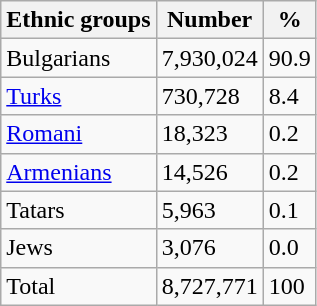<table class="wikitable">
<tr>
<th>Ethnic groups</th>
<th>Number</th>
<th>%</th>
</tr>
<tr>
<td>Bulgarians</td>
<td>7,930,024</td>
<td>90.9</td>
</tr>
<tr>
<td><a href='#'>Turks</a></td>
<td>730,728</td>
<td>8.4</td>
</tr>
<tr>
<td><a href='#'>Romani</a></td>
<td>18,323</td>
<td>0.2</td>
</tr>
<tr>
<td><a href='#'>Armenians</a></td>
<td>14,526</td>
<td>0.2</td>
</tr>
<tr>
<td>Tatars</td>
<td>5,963</td>
<td>0.1</td>
</tr>
<tr>
<td>Jews</td>
<td>3,076</td>
<td>0.0</td>
</tr>
<tr>
<td>Total</td>
<td>8,727,771</td>
<td>100</td>
</tr>
</table>
